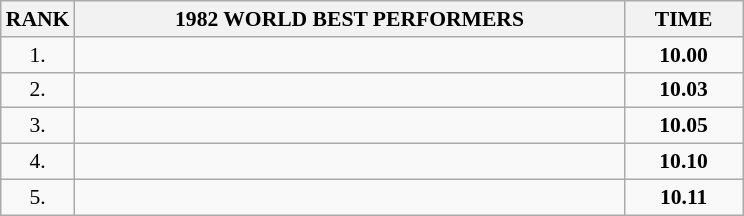<table class="wikitable" style="border-collapse: collapse; font-size: 90%;">
<tr>
<th>RANK</th>
<th align="center" style="width: 25em">1982 WORLD BEST PERFORMERS</th>
<th align="center" style="width: 5em">TIME</th>
</tr>
<tr>
<td align="center">1.</td>
<td></td>
<td align="center"><strong>10.00</strong></td>
</tr>
<tr>
<td align="center">2.</td>
<td></td>
<td align="center"><strong>10.03</strong></td>
</tr>
<tr>
<td align="center">3.</td>
<td></td>
<td align="center"><strong>10.05</strong></td>
</tr>
<tr>
<td align="center">4.</td>
<td></td>
<td align="center"><strong>10.10</strong></td>
</tr>
<tr>
<td align="center">5.</td>
<td></td>
<td align="center"><strong>10.11</strong></td>
</tr>
</table>
